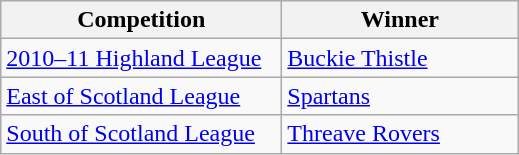<table class="wikitable">
<tr>
<th width=180>Competition</th>
<th width=150>Winner</th>
</tr>
<tr>
<td><a href='#'>2010–11 Highland League</a></td>
<td><a href='#'>Buckie Thistle</a></td>
</tr>
<tr>
<td><a href='#'>East of Scotland League</a></td>
<td><a href='#'>Spartans</a></td>
</tr>
<tr>
<td><a href='#'>South of Scotland League</a></td>
<td><a href='#'>Threave Rovers</a></td>
</tr>
</table>
